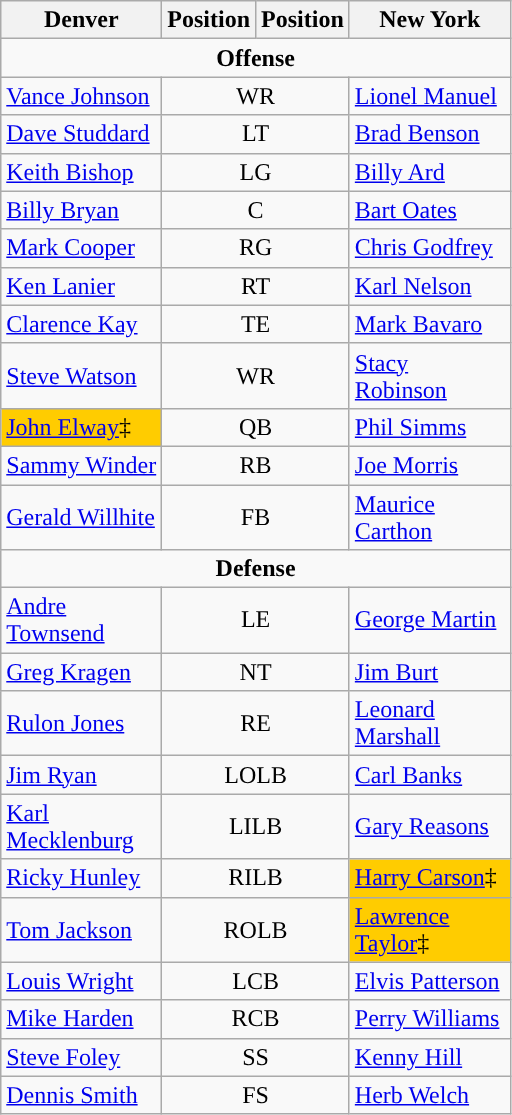<table class="wikitable">
<tr>
<th style="width:100px">Denver</th>
<th>Position</th>
<th>Position</th>
<th style="width:100px">New York</th>
</tr>
<tr>
<td colspan="4" style="text-align:center;"><strong>Offense</strong></td>
</tr>
<tr>
<td><a href='#'>Vance Johnson</a></td>
<td colspan="2" style="text-align:center;">WR</td>
<td><a href='#'>Lionel Manuel</a></td>
</tr>
<tr>
<td><a href='#'>Dave Studdard</a></td>
<td colspan="2" style="text-align:center;">LT</td>
<td><a href='#'>Brad Benson</a></td>
</tr>
<tr>
<td><a href='#'>Keith Bishop</a></td>
<td colspan="2" style="text-align:center;">LG</td>
<td><a href='#'>Billy Ard</a></td>
</tr>
<tr>
<td><a href='#'>Billy Bryan</a></td>
<td colspan="2" style="text-align:center;">C</td>
<td><a href='#'>Bart Oates</a></td>
</tr>
<tr>
<td><a href='#'>Mark Cooper</a></td>
<td colspan="2" style="text-align:center;">RG</td>
<td><a href='#'>Chris Godfrey</a></td>
</tr>
<tr>
<td><a href='#'>Ken Lanier</a></td>
<td colspan="2" style="text-align:center;">RT</td>
<td><a href='#'>Karl Nelson</a></td>
</tr>
<tr>
<td><a href='#'>Clarence Kay</a></td>
<td colspan="2" style="text-align:center;">TE</td>
<td><a href='#'>Mark Bavaro</a></td>
</tr>
<tr>
<td><a href='#'>Steve Watson</a></td>
<td colspan="2" style="text-align:center;">WR</td>
<td><a href='#'>Stacy Robinson</a></td>
</tr>
<tr>
<td bgcolor="#FFCC00"><a href='#'>John Elway</a>‡</td>
<td colspan="2" style="text-align:center;">QB</td>
<td><a href='#'>Phil Simms</a></td>
</tr>
<tr>
<td><a href='#'>Sammy Winder</a></td>
<td colspan="2" style="text-align:center;">RB</td>
<td><a href='#'>Joe Morris</a></td>
</tr>
<tr>
<td><a href='#'>Gerald Willhite</a></td>
<td colspan="2" style="text-align:center;">FB</td>
<td><a href='#'>Maurice Carthon</a></td>
</tr>
<tr>
<td colspan="4" style="text-align:center;"><strong>Defense</strong></td>
</tr>
<tr>
<td><a href='#'>Andre Townsend</a></td>
<td colspan="2" style="text-align:center;">LE</td>
<td><a href='#'>George Martin</a></td>
</tr>
<tr>
<td><a href='#'>Greg Kragen</a></td>
<td colspan="2" style="text-align:center;">NT</td>
<td><a href='#'>Jim Burt</a></td>
</tr>
<tr>
<td><a href='#'>Rulon Jones</a></td>
<td colspan="2" style="text-align:center;">RE</td>
<td><a href='#'>Leonard Marshall</a></td>
</tr>
<tr>
<td><a href='#'>Jim Ryan</a></td>
<td colspan="2" style="text-align:center;">LOLB</td>
<td><a href='#'>Carl Banks</a></td>
</tr>
<tr>
<td><a href='#'>Karl Mecklenburg</a></td>
<td colspan="2" style="text-align:center;">LILB</td>
<td><a href='#'>Gary Reasons</a></td>
</tr>
<tr>
<td><a href='#'>Ricky Hunley</a></td>
<td colspan="2" style="text-align:center;">RILB</td>
<td bgcolor="#FFCC00"><a href='#'>Harry Carson</a>‡</td>
</tr>
<tr>
<td><a href='#'>Tom Jackson</a></td>
<td colspan="2" style="text-align:center;">ROLB</td>
<td bgcolor="#FFCC00"><a href='#'>Lawrence Taylor</a>‡</td>
</tr>
<tr>
<td><a href='#'>Louis Wright</a></td>
<td colspan="2" style="text-align:center;">LCB</td>
<td><a href='#'>Elvis Patterson</a></td>
</tr>
<tr>
<td><a href='#'>Mike Harden</a></td>
<td colspan="2" style="text-align:center;">RCB</td>
<td><a href='#'>Perry Williams</a></td>
</tr>
<tr>
<td><a href='#'>Steve Foley</a></td>
<td colspan="2" style="text-align:center;">SS</td>
<td><a href='#'>Kenny Hill</a></td>
</tr>
<tr>
<td><a href='#'>Dennis Smith</a></td>
<td colspan="2" style="text-align:center;">FS</td>
<td><a href='#'>Herb Welch</a></td>
</tr>
</table>
